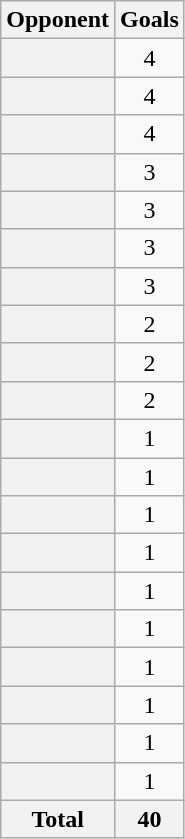<table class="wikitable plainrowheaders sortable" style="text-align: center;">
<tr>
<th scope="col">Opponent</th>
<th scope="col">Goals</th>
</tr>
<tr>
<th scope="row"></th>
<td>4</td>
</tr>
<tr>
<th scope="row"></th>
<td>4</td>
</tr>
<tr>
<th scope="row"></th>
<td>4</td>
</tr>
<tr>
<th scope="row"></th>
<td>3</td>
</tr>
<tr>
<th scope="row"></th>
<td>3</td>
</tr>
<tr>
<th scope="row"></th>
<td>3</td>
</tr>
<tr>
<th scope="row"></th>
<td>3</td>
</tr>
<tr>
<th scope="row"></th>
<td>2</td>
</tr>
<tr>
<th scope="row"></th>
<td>2</td>
</tr>
<tr>
<th scope="row"></th>
<td>2</td>
</tr>
<tr>
<th scope="row"></th>
<td>1</td>
</tr>
<tr>
<th scope="row"></th>
<td>1</td>
</tr>
<tr>
<th scope="row"></th>
<td>1</td>
</tr>
<tr>
<th scope="row"></th>
<td>1</td>
</tr>
<tr>
<th scope="row"></th>
<td>1</td>
</tr>
<tr>
<th scope="row"></th>
<td>1</td>
</tr>
<tr>
<th scope="row"></th>
<td>1</td>
</tr>
<tr>
<th scope="row"></th>
<td>1</td>
</tr>
<tr>
<th scope="row"></th>
<td>1</td>
</tr>
<tr>
<th scope="row"></th>
<td>1</td>
</tr>
<tr>
<th>Total</th>
<th>40</th>
</tr>
</table>
